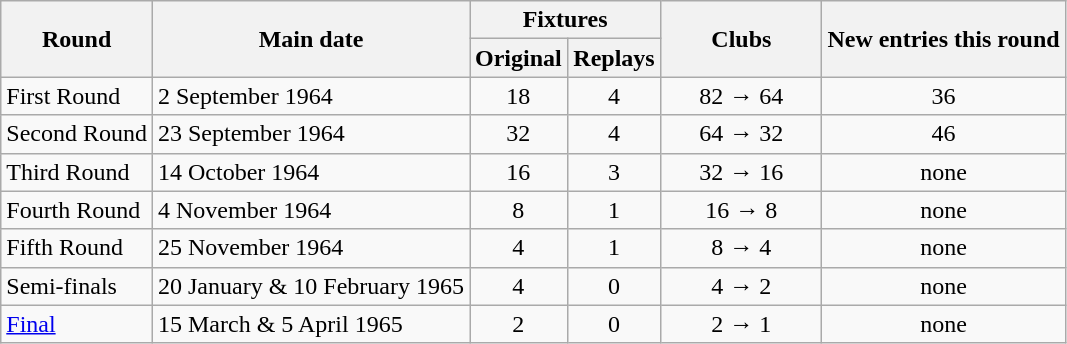<table class="wikitable" style="text-align:center">
<tr>
<th rowspan=2>Round</th>
<th rowspan=2>Main date</th>
<th colspan=2>Fixtures</th>
<th rowspan=2 width=100>Clubs</th>
<th rowspan=2>New entries this round</th>
</tr>
<tr>
<th width=55>Original</th>
<th width=55>Replays</th>
</tr>
<tr>
<td align=left>First Round</td>
<td align=left>2 September 1964</td>
<td>18</td>
<td>4</td>
<td>82 → 64</td>
<td>36<br></td>
</tr>
<tr>
<td align=left>Second Round</td>
<td align=left>23 September 1964</td>
<td>32</td>
<td>4</td>
<td>64 → 32</td>
<td>46<br></td>
</tr>
<tr>
<td align=left>Third Round</td>
<td align=left>14 October 1964</td>
<td>16</td>
<td>3</td>
<td>32 → 16</td>
<td>none</td>
</tr>
<tr>
<td align=left>Fourth Round</td>
<td align=left>4 November 1964</td>
<td>8</td>
<td>1</td>
<td>16 → 8</td>
<td>none</td>
</tr>
<tr>
<td align=left>Fifth Round</td>
<td align=left>25 November 1964</td>
<td>4</td>
<td>1</td>
<td>8 → 4</td>
<td>none</td>
</tr>
<tr>
<td align=left>Semi-finals</td>
<td align=left>20 January & 10 February 1965</td>
<td>4</td>
<td>0</td>
<td>4 → 2</td>
<td>none</td>
</tr>
<tr>
<td align=left><a href='#'>Final</a></td>
<td align=left>15 March & 5 April 1965</td>
<td>2</td>
<td>0</td>
<td>2 → 1</td>
<td>none</td>
</tr>
</table>
